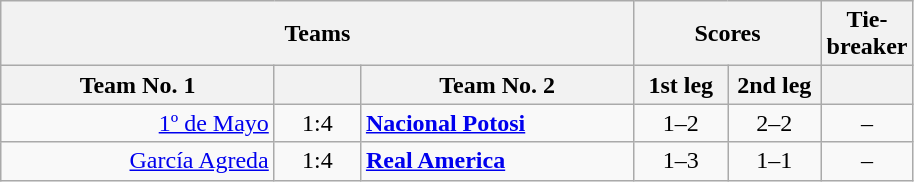<table class="wikitable" style="text-align: center;">
<tr>
<th colspan=3>Teams</th>
<th colspan=2>Scores</th>
<th colspan=1>Tie-breaker</th>
</tr>
<tr>
<th width="175">Team No. 1</th>
<th width="50"></th>
<th width="175">Team No. 2</th>
<th width="55">1st leg</th>
<th width="55">2nd leg</th>
<th width="50"></th>
</tr>
<tr>
<td align=right><a href='#'>1º de Mayo</a></td>
<td>1:4</td>
<td align=left><strong><a href='#'>Nacional Potosi</a></strong></td>
<td>1–2</td>
<td>2–2</td>
<td>–</td>
</tr>
<tr>
<td align=right><a href='#'>García Agreda</a></td>
<td>1:4</td>
<td align=left><strong><a href='#'>Real America</a></strong></td>
<td>1–3</td>
<td>1–1</td>
<td>–</td>
</tr>
</table>
